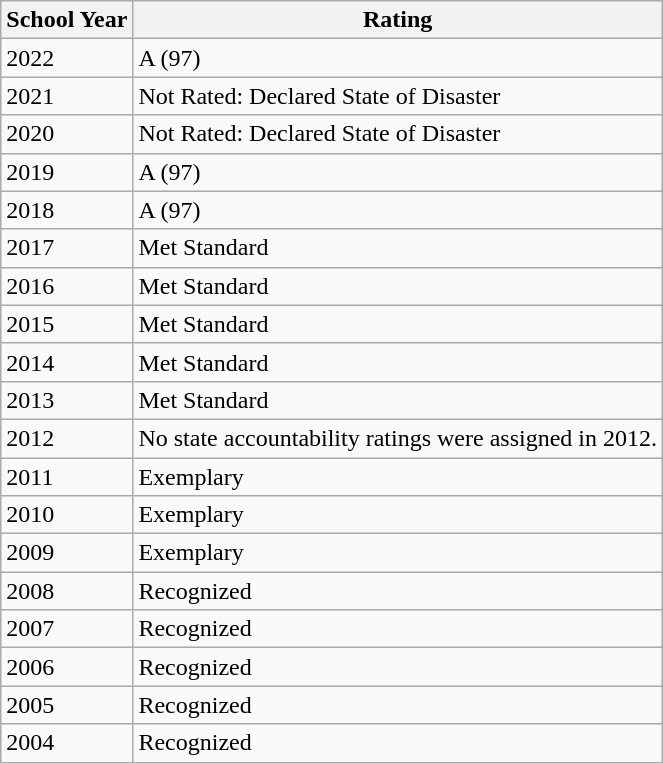<table class="wikitable">
<tr>
<th>School Year</th>
<th>Rating</th>
</tr>
<tr>
<td>2022</td>
<td>A (97)</td>
</tr>
<tr>
<td>2021</td>
<td>Not Rated: Declared State of Disaster</td>
</tr>
<tr>
<td>2020</td>
<td>Not Rated: Declared State of Disaster</td>
</tr>
<tr>
<td>2019</td>
<td>A (97)</td>
</tr>
<tr>
<td>2018</td>
<td>A (97)</td>
</tr>
<tr>
<td>2017</td>
<td>Met Standard</td>
</tr>
<tr>
<td>2016</td>
<td>Met Standard</td>
</tr>
<tr>
<td>2015</td>
<td>Met Standard</td>
</tr>
<tr>
<td>2014</td>
<td>Met Standard</td>
</tr>
<tr>
<td>2013</td>
<td>Met Standard</td>
</tr>
<tr>
<td>2012</td>
<td>No state accountability ratings were assigned in 2012.</td>
</tr>
<tr>
<td>2011</td>
<td>Exemplary</td>
</tr>
<tr>
<td>2010</td>
<td>Exemplary</td>
</tr>
<tr>
<td>2009</td>
<td>Exemplary</td>
</tr>
<tr>
<td>2008</td>
<td>Recognized</td>
</tr>
<tr>
<td>2007</td>
<td>Recognized</td>
</tr>
<tr>
<td>2006</td>
<td>Recognized</td>
</tr>
<tr>
<td>2005</td>
<td>Recognized</td>
</tr>
<tr>
<td>2004</td>
<td>Recognized</td>
</tr>
</table>
